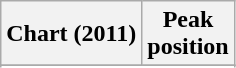<table class="wikitable sortable plainrowheaders">
<tr>
<th>Chart (2011)</th>
<th>Peak<br>position</th>
</tr>
<tr>
</tr>
<tr>
</tr>
</table>
